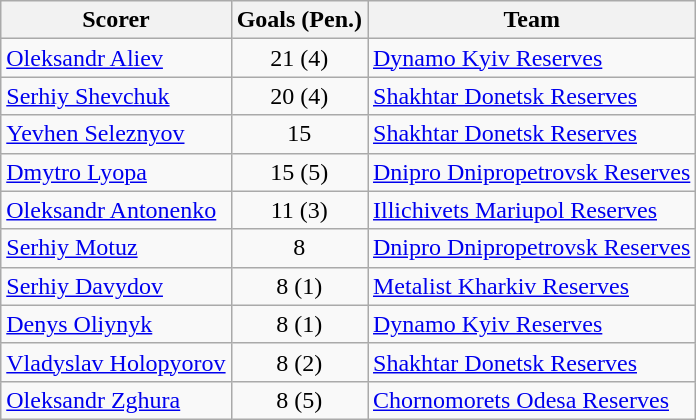<table class="wikitable">
<tr>
<th>Scorer</th>
<th>Goals (Pen.)</th>
<th>Team</th>
</tr>
<tr>
<td> <a href='#'>Oleksandr Aliev</a></td>
<td align=center>21 (4)</td>
<td><a href='#'>Dynamo Kyiv Reserves</a></td>
</tr>
<tr>
<td> <a href='#'>Serhiy Shevchuk</a></td>
<td align=center>20 (4)</td>
<td><a href='#'>Shakhtar Donetsk Reserves</a></td>
</tr>
<tr>
<td> <a href='#'>Yevhen Seleznyov</a></td>
<td align=center>15</td>
<td><a href='#'>Shakhtar Donetsk Reserves</a></td>
</tr>
<tr>
<td> <a href='#'>Dmytro Lyopa</a></td>
<td align=center>15 (5)</td>
<td><a href='#'>Dnipro Dnipropetrovsk Reserves</a></td>
</tr>
<tr>
<td> <a href='#'>Oleksandr Antonenko</a></td>
<td align=center>11 (3)</td>
<td><a href='#'>Illichivets Mariupol Reserves</a></td>
</tr>
<tr>
<td> <a href='#'>Serhiy Motuz</a></td>
<td align=center>8</td>
<td><a href='#'>Dnipro Dnipropetrovsk Reserves</a></td>
</tr>
<tr>
<td> <a href='#'>Serhiy Davydov</a></td>
<td align=center>8 (1)</td>
<td><a href='#'>Metalist Kharkiv Reserves</a></td>
</tr>
<tr>
<td> <a href='#'>Denys Oliynyk</a></td>
<td align=center>8 (1)</td>
<td><a href='#'>Dynamo Kyiv Reserves</a></td>
</tr>
<tr>
<td> <a href='#'>Vladyslav Holopyorov</a></td>
<td align=center>8 (2)</td>
<td><a href='#'>Shakhtar Donetsk Reserves</a></td>
</tr>
<tr>
<td> <a href='#'>Oleksandr Zghura</a></td>
<td align=center>8 (5)</td>
<td><a href='#'>Chornomorets Odesa Reserves</a></td>
</tr>
</table>
